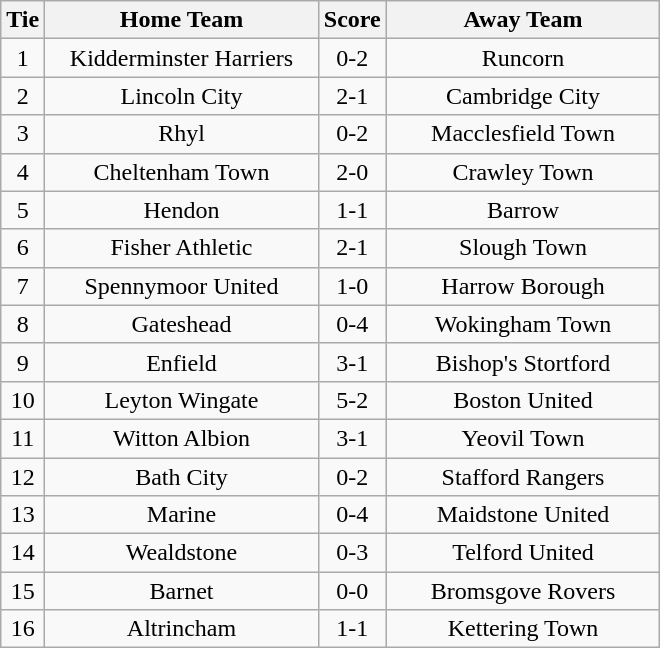<table class="wikitable" style="text-align:center;">
<tr>
<th width=20>Tie</th>
<th width=175>Home Team</th>
<th width=20>Score</th>
<th width=175>Away Team</th>
</tr>
<tr>
<td>1</td>
<td>Kidderminster Harriers</td>
<td>0-2</td>
<td>Runcorn</td>
</tr>
<tr>
<td>2</td>
<td>Lincoln City</td>
<td>2-1</td>
<td>Cambridge City</td>
</tr>
<tr>
<td>3</td>
<td>Rhyl</td>
<td>0-2</td>
<td>Macclesfield Town</td>
</tr>
<tr>
<td>4</td>
<td>Cheltenham Town</td>
<td>2-0</td>
<td>Crawley Town</td>
</tr>
<tr>
<td>5</td>
<td>Hendon</td>
<td>1-1</td>
<td>Barrow</td>
</tr>
<tr>
<td>6</td>
<td>Fisher Athletic</td>
<td>2-1</td>
<td>Slough Town</td>
</tr>
<tr>
<td>7</td>
<td>Spennymoor United</td>
<td>1-0</td>
<td>Harrow Borough</td>
</tr>
<tr>
<td>8</td>
<td>Gateshead</td>
<td>0-4</td>
<td>Wokingham Town</td>
</tr>
<tr>
<td>9</td>
<td>Enfield</td>
<td>3-1</td>
<td>Bishop's Stortford</td>
</tr>
<tr>
<td>10</td>
<td>Leyton Wingate</td>
<td>5-2</td>
<td>Boston United</td>
</tr>
<tr>
<td>11</td>
<td>Witton Albion</td>
<td>3-1</td>
<td>Yeovil Town</td>
</tr>
<tr>
<td>12</td>
<td>Bath City</td>
<td>0-2</td>
<td>Stafford Rangers</td>
</tr>
<tr>
<td>13</td>
<td>Marine</td>
<td>0-4</td>
<td>Maidstone United</td>
</tr>
<tr>
<td>14</td>
<td>Wealdstone</td>
<td>0-3</td>
<td>Telford United</td>
</tr>
<tr>
<td>15</td>
<td>Barnet</td>
<td>0-0</td>
<td>Bromsgove Rovers</td>
</tr>
<tr>
<td>16</td>
<td>Altrincham</td>
<td>1-1</td>
<td>Kettering Town</td>
</tr>
</table>
